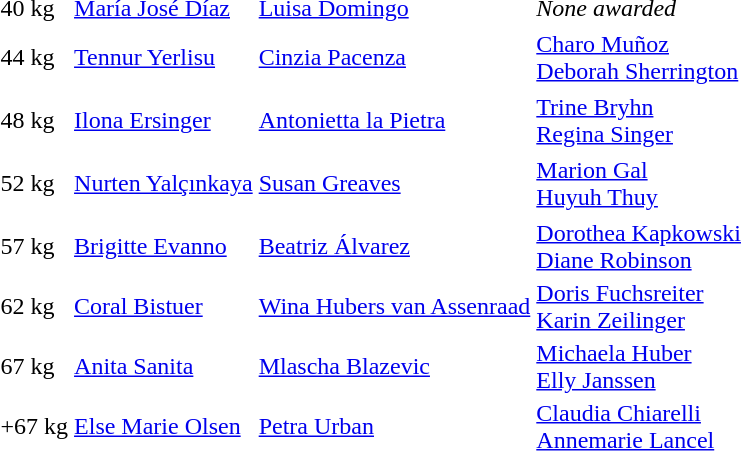<table>
<tr>
<td>40 kg</td>
<td> <a href='#'>María José Díaz</a></td>
<td> <a href='#'>Luisa Domingo</a></td>
<td><em>None awarded</em></td>
</tr>
<tr>
</tr>
<tr>
<td>44 kg</td>
<td> <a href='#'>Tennur Yerlisu</a></td>
<td> <a href='#'>Cinzia Pacenza</a></td>
<td> <a href='#'>Charo Muñoz</a> <br>  <a href='#'>Deborah Sherrington</a></td>
</tr>
<tr>
</tr>
<tr>
<td>48 kg</td>
<td> <a href='#'>Ilona Ersinger</a></td>
<td> <a href='#'>Antonietta la Pietra</a></td>
<td> <a href='#'>Trine Bryhn</a> <br>  <a href='#'>Regina Singer</a></td>
</tr>
<tr>
</tr>
<tr>
<td>52 kg</td>
<td> <a href='#'>Nurten Yalçınkaya</a></td>
<td> <a href='#'>Susan Greaves</a></td>
<td> <a href='#'>Marion Gal</a> <br>  <a href='#'>Huyuh Thuy</a></td>
</tr>
<tr>
</tr>
<tr>
<td>57 kg</td>
<td> <a href='#'>Brigitte Evanno</a></td>
<td> <a href='#'>Beatriz Álvarez</a></td>
<td> <a href='#'>Dorothea Kapkowski</a> <br>  <a href='#'>Diane Robinson</a></td>
</tr>
<tr>
<td>62 kg</td>
<td> <a href='#'>Coral Bistuer</a></td>
<td> <a href='#'>Wina Hubers van Assenraad</a></td>
<td> <a href='#'>Doris Fuchsreiter</a> <br>  <a href='#'>Karin Zeilinger</a></td>
</tr>
<tr>
<td>67 kg</td>
<td> <a href='#'>Anita Sanita</a></td>
<td> <a href='#'>Mlascha Blazevic</a></td>
<td> <a href='#'>Michaela Huber</a> <br>  <a href='#'>Elly Janssen</a></td>
</tr>
<tr>
<td>+67 kg</td>
<td> <a href='#'>Else Marie Olsen</a></td>
<td> <a href='#'>Petra Urban</a></td>
<td> <a href='#'>Claudia Chiarelli</a> <br> <a href='#'>Annemarie Lancel</a></td>
</tr>
</table>
